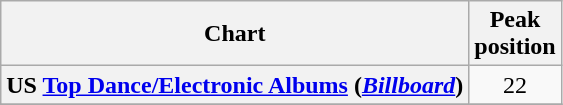<table class="wikitable plainrowheaders sortable" style="text-align:center;" border="1">
<tr>
<th scope="col">Chart</th>
<th scope="col">Peak<br>position</th>
</tr>
<tr>
<th scope="row">US <a href='#'>Top Dance/Electronic Albums</a> (<em><a href='#'>Billboard</a></em>)</th>
<td>22</td>
</tr>
<tr>
</tr>
</table>
